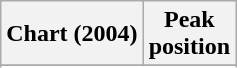<table class="wikitable sortable">
<tr>
<th>Chart (2004)</th>
<th>Peak<br>position</th>
</tr>
<tr>
</tr>
<tr>
</tr>
</table>
